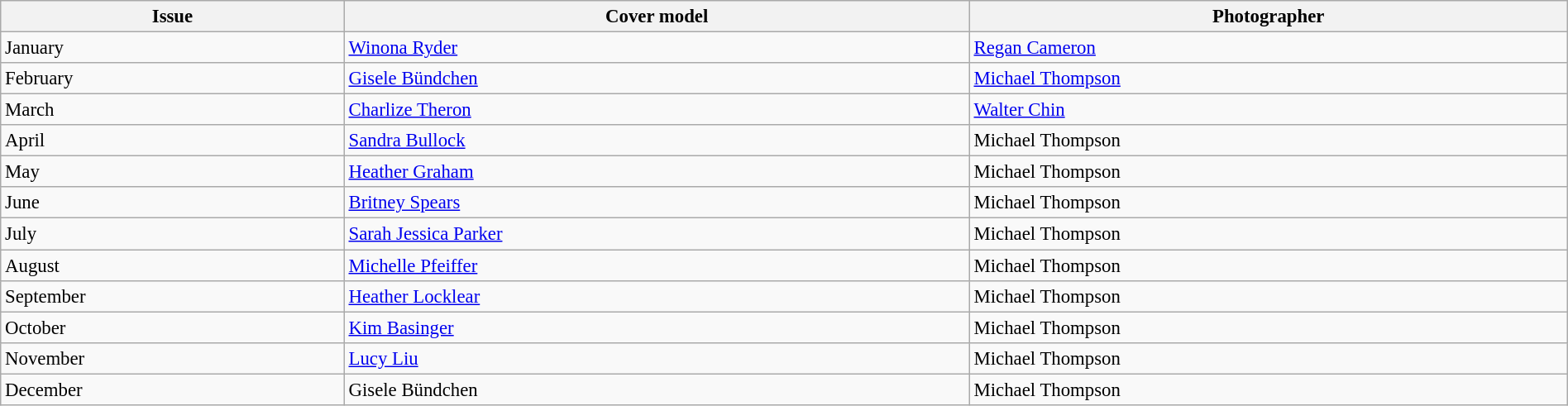<table class="sortable wikitable"  style="font-size:95%; width:100%;">
<tr>
<th style="text-align:center;">Issue</th>
<th style="text-align:center;">Cover model</th>
<th style="text-align:center;">Photographer</th>
</tr>
<tr>
<td>January</td>
<td><a href='#'>Winona Ryder</a></td>
<td><a href='#'>Regan Cameron</a></td>
</tr>
<tr>
<td>February</td>
<td><a href='#'>Gisele Bündchen</a></td>
<td><a href='#'>Michael Thompson</a></td>
</tr>
<tr>
<td>March</td>
<td><a href='#'>Charlize Theron</a></td>
<td><a href='#'>Walter Chin</a></td>
</tr>
<tr>
<td>April</td>
<td><a href='#'>Sandra Bullock</a></td>
<td>Michael Thompson</td>
</tr>
<tr>
<td>May</td>
<td><a href='#'>Heather Graham</a></td>
<td>Michael Thompson</td>
</tr>
<tr>
<td>June</td>
<td><a href='#'>Britney Spears</a></td>
<td>Michael Thompson</td>
</tr>
<tr>
<td>July</td>
<td><a href='#'>Sarah Jessica Parker</a></td>
<td>Michael Thompson</td>
</tr>
<tr>
<td>August</td>
<td><a href='#'>Michelle Pfeiffer</a></td>
<td>Michael Thompson</td>
</tr>
<tr>
<td>September</td>
<td><a href='#'>Heather Locklear</a></td>
<td>Michael Thompson</td>
</tr>
<tr>
<td>October</td>
<td><a href='#'>Kim Basinger</a></td>
<td>Michael Thompson</td>
</tr>
<tr>
<td>November</td>
<td><a href='#'>Lucy Liu</a></td>
<td>Michael Thompson</td>
</tr>
<tr>
<td>December</td>
<td>Gisele Bündchen</td>
<td>Michael Thompson</td>
</tr>
</table>
